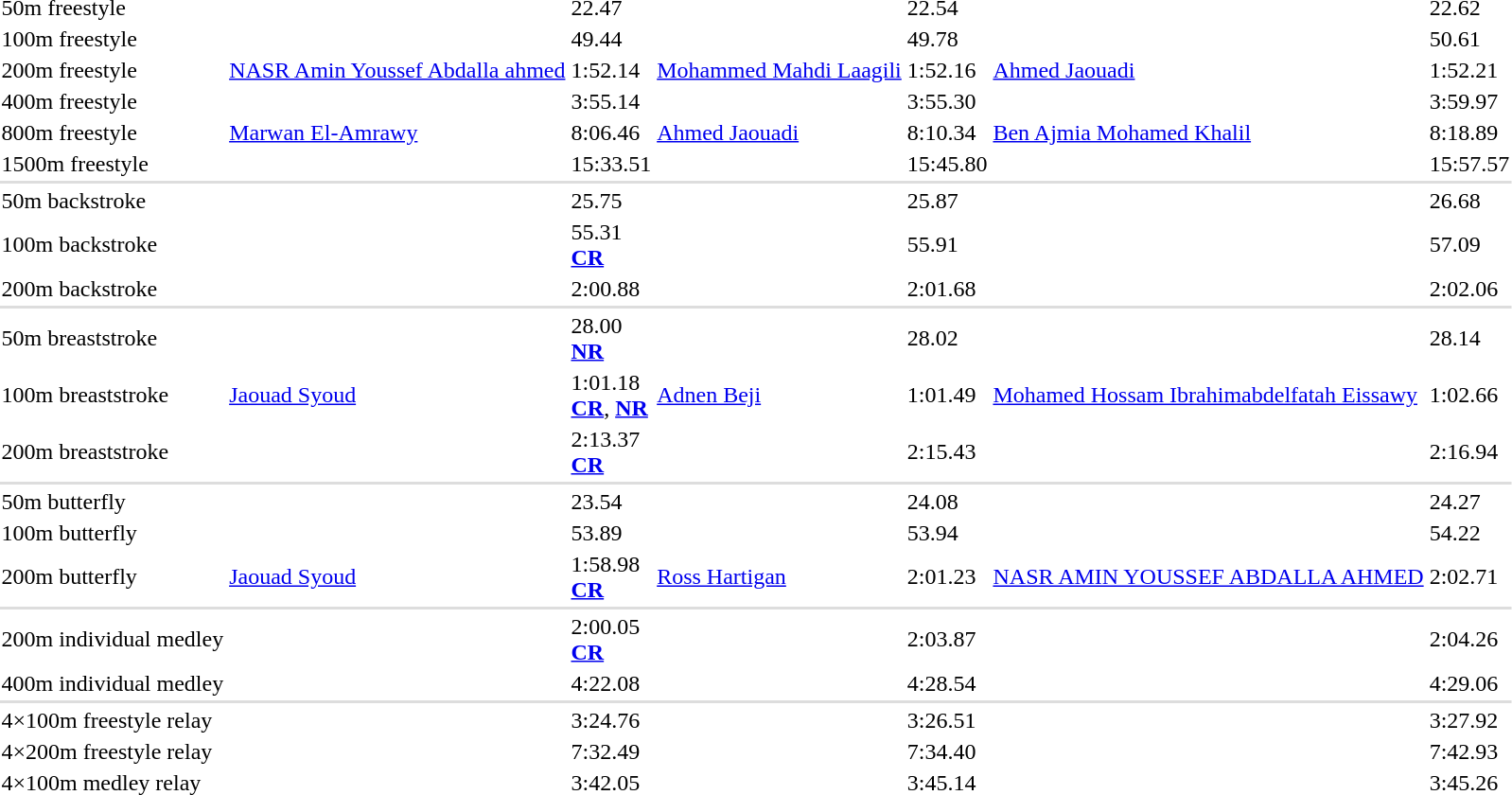<table>
<tr>
<td>50m freestyle<br></td>
<td></td>
<td>22.47</td>
<td></td>
<td>22.54</td>
<td></td>
<td>22.62</td>
</tr>
<tr>
<td>100m freestyle<br></td>
<td></td>
<td>49.44</td>
<td></td>
<td>49.78</td>
<td></td>
<td>50.61</td>
</tr>
<tr>
<td>200m freestyle<br></td>
<td><a href='#'>NASR Amin Youssef Abdalla ahmed</a><br></td>
<td>1:52.14</td>
<td><a href='#'>Mohammed Mahdi Laagili</a><br></td>
<td>1:52.16</td>
<td><a href='#'>Ahmed Jaouadi</a><br></td>
<td>1:52.21</td>
</tr>
<tr>
<td>400m freestyle<br></td>
<td></td>
<td>3:55.14</td>
<td></td>
<td>3:55.30</td>
<td></td>
<td>3:59.97</td>
</tr>
<tr>
<td>800m freestyle<br></td>
<td><a href='#'>Marwan El-Amrawy</a><br></td>
<td>8:06.46</td>
<td><a href='#'>Ahmed Jaouadi</a><br></td>
<td>8:10.34</td>
<td><a href='#'>Ben Ajmia Mohamed Khalil</a><br></td>
<td>8:18.89</td>
</tr>
<tr>
<td>1500m freestyle<br></td>
<td></td>
<td>15:33.51</td>
<td></td>
<td>15:45.80</td>
<td></td>
<td>15:57.57</td>
</tr>
<tr style="background:#ddd;">
<td colspan=7></td>
</tr>
<tr>
<td>50m backstroke<br></td>
<td></td>
<td>25.75</td>
<td></td>
<td>25.87</td>
<td></td>
<td>26.68</td>
</tr>
<tr>
<td>100m backstroke<br></td>
<td></td>
<td>55.31<br><strong><a href='#'>CR</a></strong></td>
<td></td>
<td>55.91</td>
<td></td>
<td>57.09</td>
</tr>
<tr>
<td>200m backstroke<br></td>
<td></td>
<td>2:00.88</td>
<td></td>
<td>2:01.68</td>
<td></td>
<td>2:02.06</td>
</tr>
<tr style="background:#ddd;">
<td colspan=7></td>
</tr>
<tr>
<td>50m breaststroke<br></td>
<td></td>
<td>28.00<br><strong><a href='#'>NR</a></strong></td>
<td></td>
<td>28.02</td>
<td></td>
<td>28.14</td>
</tr>
<tr>
<td>100m breaststroke<br></td>
<td><a href='#'>Jaouad Syoud</a><br></td>
<td>1:01.18<br><strong><a href='#'>CR</a></strong>, <strong><a href='#'>NR</a></strong></td>
<td><a href='#'>Adnen Beji</a><br></td>
<td>1:01.49</td>
<td><a href='#'>Mohamed Hossam Ibrahimabdelfatah Eissawy</a><br></td>
<td>1:02.66</td>
</tr>
<tr>
<td>200m breaststroke<br></td>
<td></td>
<td>2:13.37<br><strong><a href='#'>CR</a></strong></td>
<td></td>
<td>2:15.43</td>
<td></td>
<td>2:16.94</td>
</tr>
<tr style="background:#ddd;">
<td colspan=7></td>
</tr>
<tr>
<td>50m butterfly<br></td>
<td></td>
<td>23.54</td>
<td></td>
<td>24.08</td>
<td></td>
<td>24.27</td>
</tr>
<tr>
<td>100m butterfly<br></td>
<td></td>
<td>53.89</td>
<td></td>
<td>53.94</td>
<td></td>
<td>54.22</td>
</tr>
<tr>
<td>200m butterfly<br></td>
<td><a href='#'>Jaouad Syoud</a><br></td>
<td>1:58.98<br><strong><a href='#'>CR</a></strong></td>
<td><a href='#'>Ross Hartigan</a><br> </td>
<td>2:01.23</td>
<td><a href='#'>NASR AMIN YOUSSEF ABDALLA AHMED</a><br></td>
<td>2:02.71</td>
</tr>
<tr style="background:#ddd;">
<td colspan=7></td>
</tr>
<tr>
<td>200m individual medley<br></td>
<td></td>
<td>2:00.05<br><strong><a href='#'>CR</a></strong></td>
<td></td>
<td>2:03.87</td>
<td></td>
<td>2:04.26</td>
</tr>
<tr>
<td>400m individual medley<br></td>
<td></td>
<td>4:22.08</td>
<td></td>
<td>4:28.54</td>
<td></td>
<td>4:29.06</td>
</tr>
<tr style="background:#ddd;">
<td colspan=7></td>
</tr>
<tr>
<td>4×100m freestyle relay<br></td>
<td></td>
<td>3:24.76</td>
<td><br> </td>
<td>3:26.51</td>
<td></td>
<td>3:27.92</td>
</tr>
<tr>
<td>4×200m freestyle relay<br></td>
<td></td>
<td>7:32.49</td>
<td></td>
<td>7:34.40</td>
<td></td>
<td>7:42.93</td>
</tr>
<tr>
<td>4×100m medley relay<br></td>
<td><br> </td>
<td>3:42.05</td>
<td></td>
<td>3:45.14</td>
<td></td>
<td>3:45.26</td>
</tr>
</table>
